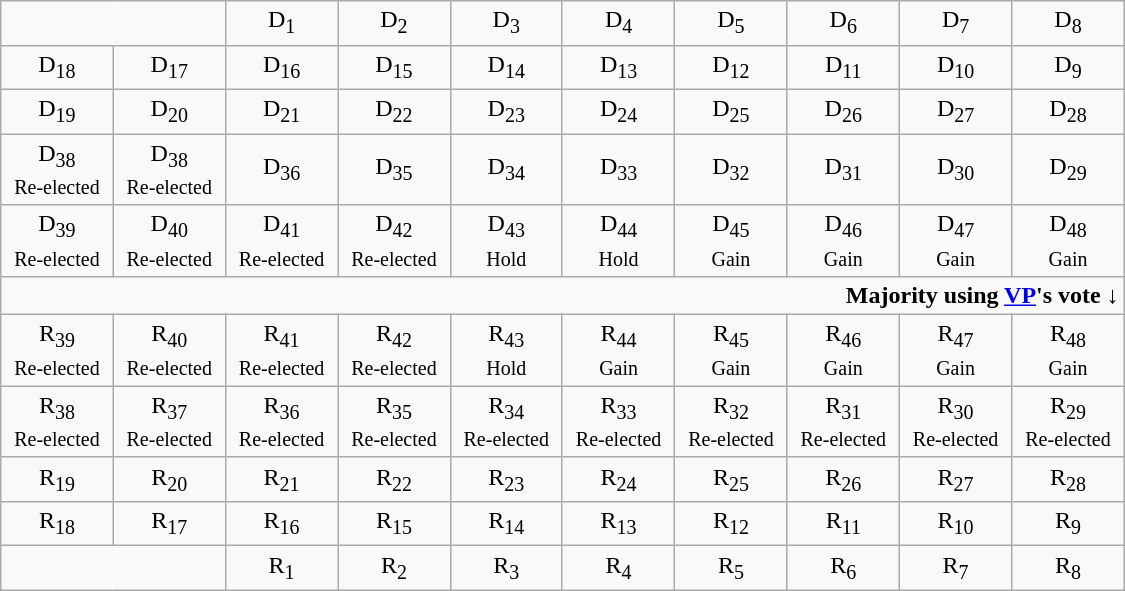<table class="wikitable" style="text-align:center" width=750px>
<tr>
<td colspan=2> </td>
<td>D<sub>1</sub></td>
<td>D<sub>2</sub></td>
<td>D<sub>3</sub></td>
<td>D<sub>4</sub></td>
<td>D<sub>5</sub></td>
<td>D<sub>6</sub></td>
<td>D<sub>7</sub></td>
<td>D<sub>8</sub></td>
</tr>
<tr>
<td width=10%  >D<sub>18</sub></td>
<td width=10%  >D<sub>17</sub></td>
<td width=10%  >D<sub>16</sub></td>
<td width=10%  >D<sub>15</sub></td>
<td width=10%  >D<sub>14</sub></td>
<td width=10%  >D<sub>13</sub></td>
<td width=10%  >D<sub>12</sub></td>
<td width=10%  >D<sub>11</sub></td>
<td width=10%  >D<sub>10</sub></td>
<td width=10%  >D<sub>9</sub></td>
</tr>
<tr>
<td>D<sub>19</sub></td>
<td>D<sub>20</sub></td>
<td>D<sub>21</sub></td>
<td>D<sub>22</sub></td>
<td>D<sub>23</sub></td>
<td>D<sub>24</sub></td>
<td>D<sub>25</sub></td>
<td>D<sub>26</sub></td>
<td>D<sub>27</sub></td>
<td>D<sub>28</sub></td>
</tr>
<tr>
<td>D<sub>38</sub><br><small>Re-elected</small></td>
<td>D<sub>38</sub><br><small>Re-elected</small></td>
<td>D<sub>36</sub></td>
<td>D<sub>35</sub></td>
<td>D<sub>34</sub></td>
<td>D<sub>33</sub></td>
<td>D<sub>32</sub></td>
<td>D<sub>31</sub></td>
<td>D<sub>30</sub></td>
<td>D<sub>29</sub></td>
</tr>
<tr>
<td>D<sub>39</sub><br><small>Re-elected</small></td>
<td>D<sub>40</sub><br><small>Re-elected</small></td>
<td>D<sub>41</sub><br><small>Re-elected</small></td>
<td>D<sub>42</sub><br><small>Re-elected</small></td>
<td>D<sub>43</sub><br><small>Hold</small></td>
<td>D<sub>44</sub><br><small>Hold</small></td>
<td>D<sub>45</sub><br><small>Gain</small></td>
<td>D<sub>46</sub><br><small>Gain</small></td>
<td>D<sub>47</sub><br><small>Gain</small></td>
<td>D<sub>48</sub><br><small>Gain</small></td>
</tr>
<tr>
<td colspan=10 align=right><strong>Majority using <a href='#'>VP</a>'s vote ↓</strong></td>
</tr>
<tr>
<td>R<sub>39</sub><br><small>Re-elected</small></td>
<td>R<sub>40</sub><br><small>Re-elected</small></td>
<td>R<sub>41</sub><br><small>Re-elected</small></td>
<td>R<sub>42</sub><br><small>Re-elected</small></td>
<td>R<sub>43</sub><br><small>Hold</small></td>
<td>R<sub>44</sub><br><small>Gain</small></td>
<td>R<sub>45</sub><br><small>Gain</small></td>
<td>R<sub>46</sub><br><small>Gain</small></td>
<td>R<sub>47</sub><br><small>Gain</small></td>
<td>R<sub>48</sub><br><small>Gain</small></td>
</tr>
<tr>
<td>R<sub>38</sub><br><small>Re-elected</small></td>
<td>R<sub>37</sub><br><small>Re-elected</small></td>
<td>R<sub>36</sub><br><small>Re-elected</small></td>
<td>R<sub>35</sub><br><small>Re-elected</small></td>
<td>R<sub>34</sub><br><small>Re-elected</small></td>
<td>R<sub>33</sub><br><small>Re-elected</small></td>
<td>R<sub>32</sub><br><small>Re-elected</small></td>
<td>R<sub>31</sub><br><small>Re-elected</small></td>
<td>R<sub>30</sub><br><small>Re-elected</small></td>
<td>R<sub>29</sub><br><small>Re-elected</small></td>
</tr>
<tr>
<td>R<sub>19</sub></td>
<td>R<sub>20</sub></td>
<td>R<sub>21</sub></td>
<td>R<sub>22</sub></td>
<td>R<sub>23</sub></td>
<td>R<sub>24</sub></td>
<td>R<sub>25</sub></td>
<td>R<sub>26</sub></td>
<td>R<sub>27</sub></td>
<td>R<sub>28</sub></td>
</tr>
<tr>
<td>R<sub>18</sub></td>
<td>R<sub>17</sub></td>
<td>R<sub>16</sub></td>
<td>R<sub>15</sub></td>
<td>R<sub>14</sub></td>
<td>R<sub>13</sub></td>
<td>R<sub>12</sub></td>
<td>R<sub>11</sub></td>
<td>R<sub>10</sub></td>
<td>R<sub>9</sub></td>
</tr>
<tr>
<td colspan=2> </td>
<td>R<sub>1</sub></td>
<td>R<sub>2</sub></td>
<td>R<sub>3</sub></td>
<td>R<sub>4</sub></td>
<td>R<sub>5</sub></td>
<td>R<sub>6</sub></td>
<td>R<sub>7</sub></td>
<td>R<sub>8</sub></td>
</tr>
</table>
